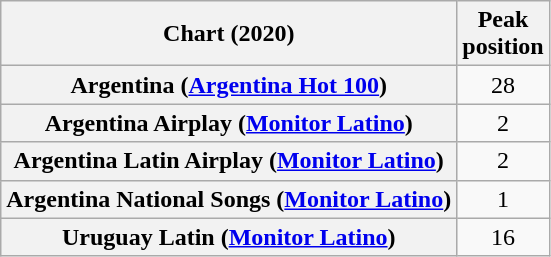<table class="wikitable sortable plainrowheaders" style="text-align:center">
<tr>
<th scope="col">Chart (2020)</th>
<th scope="col">Peak<br> position</th>
</tr>
<tr>
<th scope="row">Argentina (<a href='#'>Argentina Hot 100</a>)</th>
<td>28</td>
</tr>
<tr>
<th scope="row">Argentina Airplay (<a href='#'>Monitor Latino</a>)</th>
<td>2</td>
</tr>
<tr>
<th scope="row">Argentina Latin Airplay (<a href='#'>Monitor Latino</a>)</th>
<td>2</td>
</tr>
<tr>
<th scope="row">Argentina National Songs (<a href='#'>Monitor Latino</a>)</th>
<td>1</td>
</tr>
<tr>
<th scope="row">Uruguay Latin (<a href='#'>Monitor Latino</a>)</th>
<td>16</td>
</tr>
</table>
